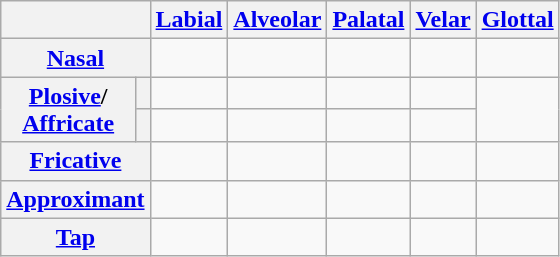<table class="wikitable" style="text-align:center;">
<tr>
<th colspan="2"></th>
<th><a href='#'>Labial</a></th>
<th><a href='#'>Alveolar</a></th>
<th><a href='#'>Palatal</a></th>
<th><a href='#'>Velar</a></th>
<th><a href='#'>Glottal</a></th>
</tr>
<tr>
<th colspan="2"><a href='#'>Nasal</a></th>
<td></td>
<td></td>
<td></td>
<td></td>
<td></td>
</tr>
<tr>
<th rowspan="2"><a href='#'>Plosive</a>/<br><a href='#'>Affricate</a></th>
<th></th>
<td></td>
<td></td>
<td></td>
<td></td>
<td rowspan="2"></td>
</tr>
<tr>
<th></th>
<td></td>
<td></td>
<td></td>
<td></td>
</tr>
<tr>
<th colspan="2"><a href='#'>Fricative</a></th>
<td></td>
<td></td>
<td></td>
<td></td>
<td></td>
</tr>
<tr>
<th colspan="2"><a href='#'>Approximant</a></th>
<td></td>
<td></td>
<td></td>
<td></td>
<td></td>
</tr>
<tr>
<th colspan="2"><a href='#'>Tap</a></th>
<td></td>
<td></td>
<td></td>
<td></td>
<td></td>
</tr>
</table>
